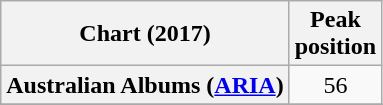<table class="wikitable sortable plainrowheaders" style="text-align:center">
<tr>
<th scope="col">Chart (2017)</th>
<th scope="col">Peak<br> position</th>
</tr>
<tr>
<th scope="row">Australian Albums (<a href='#'>ARIA</a>)</th>
<td>56</td>
</tr>
<tr>
</tr>
<tr>
</tr>
<tr>
</tr>
<tr>
</tr>
<tr>
</tr>
<tr>
</tr>
<tr>
</tr>
<tr>
</tr>
</table>
